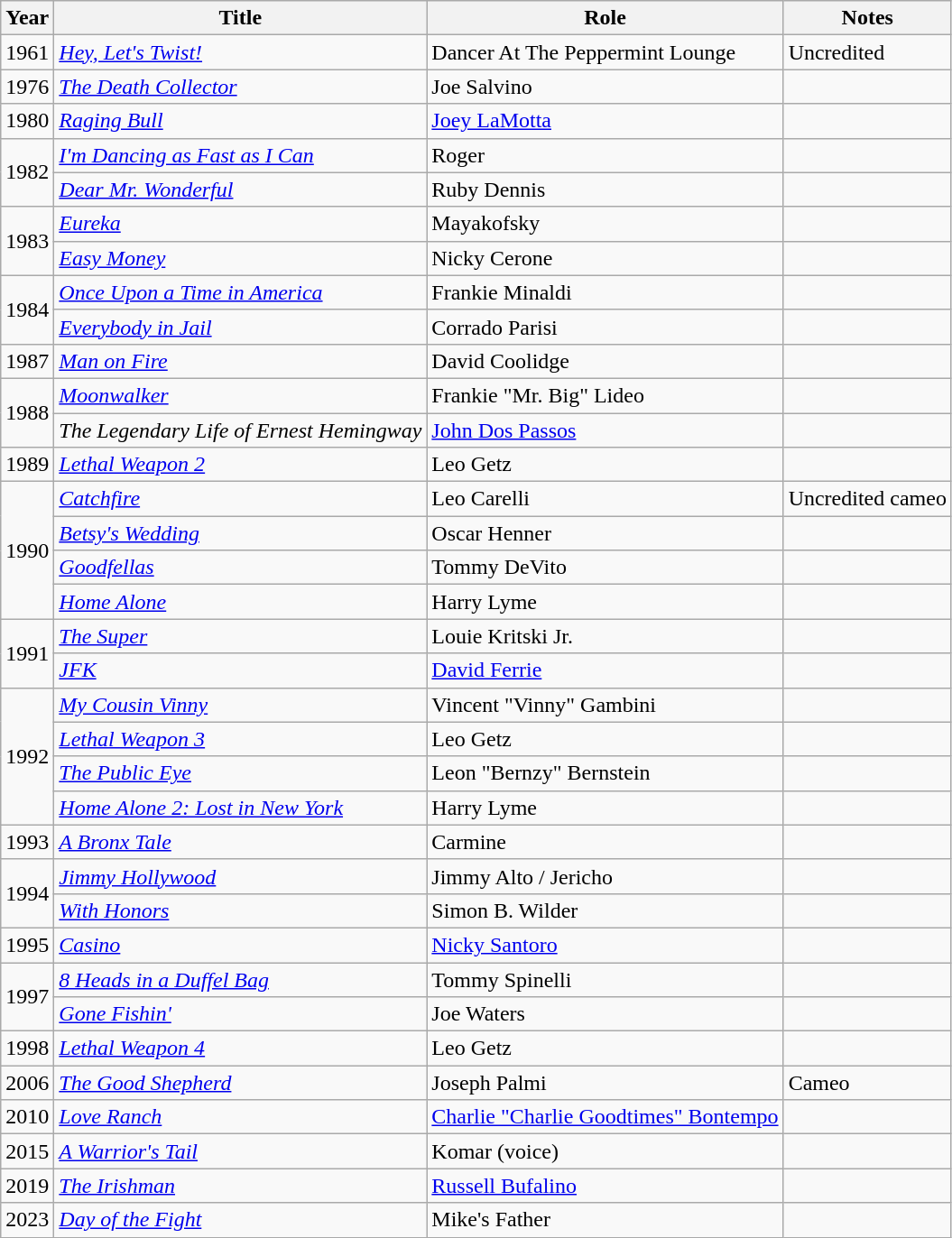<table class="wikitable sortable">
<tr>
<th>Year</th>
<th>Title</th>
<th>Role</th>
<th>Notes</th>
</tr>
<tr>
<td>1961</td>
<td><em><a href='#'>Hey, Let's Twist!</a></em></td>
<td>Dancer At The Peppermint Lounge</td>
<td>Uncredited</td>
</tr>
<tr>
<td>1976</td>
<td><em><a href='#'>The Death Collector</a></em></td>
<td>Joe Salvino</td>
<td></td>
</tr>
<tr>
<td>1980</td>
<td><em><a href='#'>Raging Bull</a></em></td>
<td><a href='#'>Joey LaMotta</a></td>
<td></td>
</tr>
<tr>
<td rowspan=2>1982</td>
<td><em><a href='#'>I'm Dancing as Fast as I Can</a></em></td>
<td>Roger</td>
<td></td>
</tr>
<tr>
<td><em><a href='#'>Dear Mr. Wonderful</a></em></td>
<td>Ruby Dennis</td>
<td></td>
</tr>
<tr>
<td rowspan=2>1983</td>
<td><em><a href='#'>Eureka</a></em></td>
<td>Mayakofsky</td>
<td></td>
</tr>
<tr>
<td><em><a href='#'>Easy Money</a></em></td>
<td>Nicky Cerone</td>
<td></td>
</tr>
<tr>
<td rowspan=2>1984</td>
<td><em><a href='#'>Once Upon a Time in America</a></em></td>
<td>Frankie Minaldi</td>
<td></td>
</tr>
<tr>
<td><em><a href='#'>Everybody in Jail</a></em></td>
<td>Corrado Parisi</td>
<td></td>
</tr>
<tr>
<td>1987</td>
<td><em><a href='#'>Man on Fire</a></em></td>
<td>David Coolidge</td>
<td></td>
</tr>
<tr>
<td rowspan=2>1988</td>
<td><em><a href='#'>Moonwalker</a></em></td>
<td>Frankie "Mr. Big" Lideo</td>
<td></td>
</tr>
<tr>
<td><em>The Legendary Life of Ernest Hemingway</em></td>
<td><a href='#'>John Dos Passos</a></td>
<td></td>
</tr>
<tr>
<td>1989</td>
<td><em><a href='#'>Lethal Weapon 2</a></em></td>
<td>Leo Getz</td>
<td></td>
</tr>
<tr>
<td rowspan=4>1990</td>
<td><em><a href='#'>Catchfire</a></em></td>
<td>Leo Carelli</td>
<td>Uncredited cameo</td>
</tr>
<tr>
<td><em><a href='#'>Betsy's Wedding</a></em></td>
<td>Oscar Henner</td>
<td></td>
</tr>
<tr>
<td><em><a href='#'>Goodfellas</a></em></td>
<td>Tommy DeVito</td>
<td></td>
</tr>
<tr>
<td><em><a href='#'>Home Alone</a></em></td>
<td>Harry Lyme</td>
<td></td>
</tr>
<tr>
<td rowspan=2>1991</td>
<td><em><a href='#'>The Super</a></em></td>
<td>Louie Kritski Jr.</td>
<td></td>
</tr>
<tr>
<td><em><a href='#'>JFK</a></em></td>
<td><a href='#'>David Ferrie</a></td>
<td></td>
</tr>
<tr>
<td rowspan=4>1992</td>
<td><em><a href='#'>My Cousin Vinny</a></em></td>
<td>Vincent "Vinny" Gambini</td>
<td></td>
</tr>
<tr>
<td><em><a href='#'>Lethal Weapon 3</a></em></td>
<td>Leo Getz</td>
<td></td>
</tr>
<tr>
<td><em><a href='#'>The Public Eye</a></em></td>
<td>Leon "Bernzy" Bernstein</td>
<td></td>
</tr>
<tr>
<td><em><a href='#'>Home Alone 2: Lost in New York</a></em></td>
<td>Harry Lyme</td>
<td></td>
</tr>
<tr>
<td>1993</td>
<td><em><a href='#'>A Bronx Tale</a></em></td>
<td>Carmine</td>
<td></td>
</tr>
<tr>
<td rowspan=2>1994</td>
<td><em><a href='#'>Jimmy Hollywood</a></em></td>
<td>Jimmy Alto / Jericho</td>
<td></td>
</tr>
<tr>
<td><em><a href='#'>With Honors</a></em></td>
<td>Simon B. Wilder</td>
<td></td>
</tr>
<tr>
<td>1995</td>
<td><em><a href='#'>Casino</a></em></td>
<td><a href='#'>Nicky Santoro</a></td>
<td></td>
</tr>
<tr>
<td rowspan=2>1997</td>
<td><em><a href='#'>8 Heads in a Duffel Bag</a></em></td>
<td>Tommy Spinelli</td>
<td></td>
</tr>
<tr>
<td><em><a href='#'>Gone Fishin'</a></em></td>
<td>Joe Waters</td>
<td></td>
</tr>
<tr>
<td>1998</td>
<td><em><a href='#'>Lethal Weapon 4</a></em></td>
<td>Leo Getz</td>
<td></td>
</tr>
<tr>
<td>2006</td>
<td><em><a href='#'>The Good Shepherd</a></em></td>
<td>Joseph Palmi</td>
<td>Cameo</td>
</tr>
<tr>
<td>2010</td>
<td><em><a href='#'>Love Ranch</a></em></td>
<td><a href='#'>Charlie "Charlie Goodtimes" Bontempo</a></td>
<td></td>
</tr>
<tr>
<td>2015</td>
<td><em><a href='#'>A Warrior's Tail</a></em></td>
<td>Komar (voice)</td>
<td></td>
</tr>
<tr>
<td>2019</td>
<td><em><a href='#'>The Irishman</a></em></td>
<td><a href='#'>Russell Bufalino</a></td>
<td></td>
</tr>
<tr>
<td>2023</td>
<td><em><a href='#'>Day of the Fight</a></em></td>
<td>Mike's Father</td>
<td></td>
</tr>
</table>
